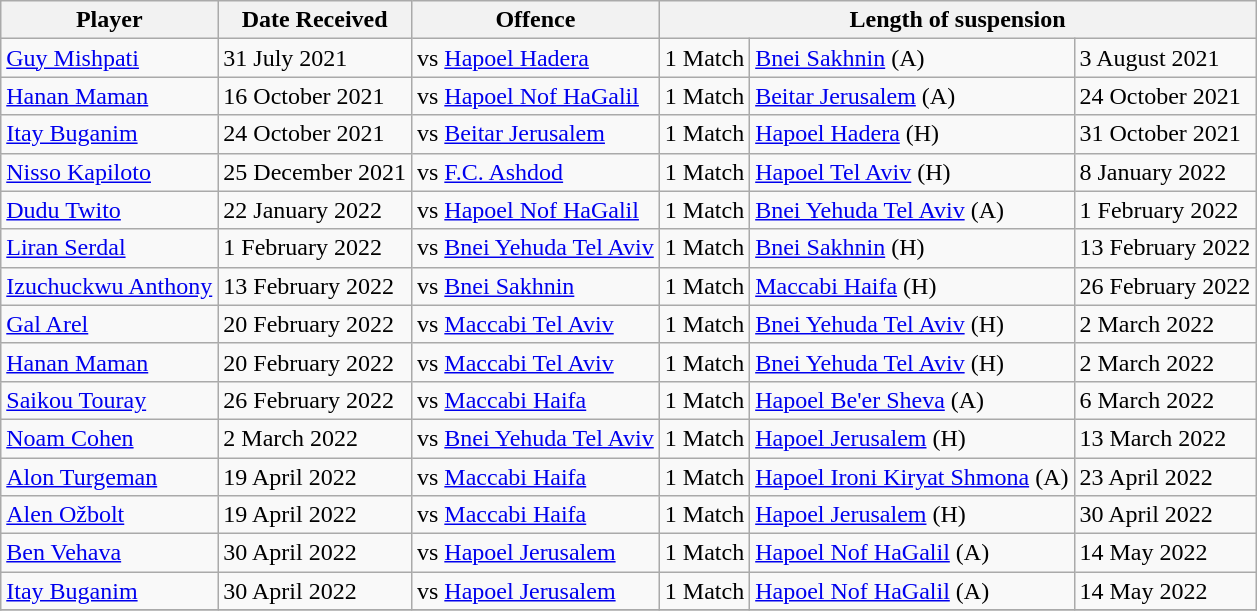<table class="wikitable">
<tr>
<th>Player</th>
<th>Date Received</th>
<th>Offence</th>
<th colspan="4">Length of suspension</th>
</tr>
<tr>
<td><a href='#'>Guy Mishpati</a></td>
<td>31 July 2021</td>
<td> vs <a href='#'>Hapoel Hadera</a></td>
<td>1 Match</td>
<td><a href='#'>Bnei Sakhnin</a> (A)</td>
<td>3 August 2021</td>
</tr>
<tr>
<td><a href='#'>Hanan Maman</a></td>
<td>16 October 2021</td>
<td> vs <a href='#'>Hapoel Nof HaGalil</a></td>
<td>1 Match</td>
<td><a href='#'>Beitar Jerusalem</a> (A)</td>
<td>24 October 2021</td>
</tr>
<tr>
<td><a href='#'>Itay Buganim</a></td>
<td>24 October 2021</td>
<td> vs <a href='#'>Beitar Jerusalem</a></td>
<td>1 Match</td>
<td><a href='#'>Hapoel Hadera</a> (H)</td>
<td>31 October 2021</td>
</tr>
<tr>
<td><a href='#'>Nisso Kapiloto</a></td>
<td>25 December 2021</td>
<td> vs <a href='#'>F.C. Ashdod</a></td>
<td>1 Match</td>
<td><a href='#'>Hapoel Tel Aviv</a> (H)</td>
<td>8 January 2022</td>
</tr>
<tr>
<td><a href='#'>Dudu Twito</a></td>
<td>22 January 2022</td>
<td> vs <a href='#'>Hapoel Nof HaGalil</a></td>
<td>1 Match</td>
<td><a href='#'>Bnei Yehuda Tel Aviv</a> (A)</td>
<td>1 February 2022</td>
</tr>
<tr>
<td><a href='#'>Liran Serdal</a></td>
<td>1 February 2022</td>
<td> vs <a href='#'>Bnei Yehuda Tel Aviv</a></td>
<td>1 Match</td>
<td><a href='#'>Bnei Sakhnin</a> (H)</td>
<td>13 February 2022</td>
</tr>
<tr>
<td><a href='#'>Izuchuckwu Anthony</a></td>
<td>13 February 2022</td>
<td> vs <a href='#'>Bnei Sakhnin</a></td>
<td>1 Match</td>
<td><a href='#'>Maccabi Haifa</a> (H)</td>
<td>26 February 2022</td>
</tr>
<tr>
<td><a href='#'>Gal Arel</a></td>
<td>20 February 2022</td>
<td> vs <a href='#'>Maccabi Tel Aviv</a></td>
<td>1 Match</td>
<td><a href='#'>Bnei Yehuda Tel Aviv</a> (H)</td>
<td>2 March 2022</td>
</tr>
<tr>
<td><a href='#'>Hanan Maman</a></td>
<td>20 February 2022</td>
<td> vs <a href='#'>Maccabi Tel Aviv</a></td>
<td>1 Match</td>
<td><a href='#'>Bnei Yehuda Tel Aviv</a> (H)</td>
<td>2 March 2022</td>
</tr>
<tr>
<td><a href='#'>Saikou Touray</a></td>
<td>26 February 2022</td>
<td> vs <a href='#'>Maccabi Haifa</a></td>
<td>1 Match</td>
<td><a href='#'>Hapoel Be'er Sheva</a> (A)</td>
<td>6 March 2022</td>
</tr>
<tr>
<td><a href='#'>Noam Cohen</a></td>
<td>2 March 2022</td>
<td> vs <a href='#'>Bnei Yehuda Tel Aviv</a></td>
<td>1 Match</td>
<td><a href='#'>Hapoel Jerusalem</a> (H)</td>
<td>13 March 2022</td>
</tr>
<tr>
<td><a href='#'>Alon Turgeman</a></td>
<td>19 April 2022</td>
<td> vs <a href='#'>Maccabi Haifa</a></td>
<td>1 Match</td>
<td><a href='#'>Hapoel Ironi Kiryat Shmona</a> (A)</td>
<td>23 April 2022</td>
</tr>
<tr>
<td><a href='#'>Alen Ožbolt</a></td>
<td>19 April 2022</td>
<td> vs <a href='#'>Maccabi Haifa</a></td>
<td>1 Match</td>
<td><a href='#'>Hapoel Jerusalem</a> (H)</td>
<td>30 April 2022</td>
</tr>
<tr>
<td><a href='#'>Ben Vehava</a></td>
<td>30 April 2022</td>
<td> vs <a href='#'>Hapoel Jerusalem</a></td>
<td>1 Match</td>
<td><a href='#'>Hapoel Nof HaGalil</a> (A)</td>
<td>14 May 2022</td>
</tr>
<tr>
<td><a href='#'>Itay Buganim</a></td>
<td>30 April 2022</td>
<td> vs <a href='#'>Hapoel Jerusalem</a></td>
<td>1 Match</td>
<td><a href='#'>Hapoel Nof HaGalil</a> (A)</td>
<td>14 May 2022</td>
</tr>
<tr>
</tr>
</table>
